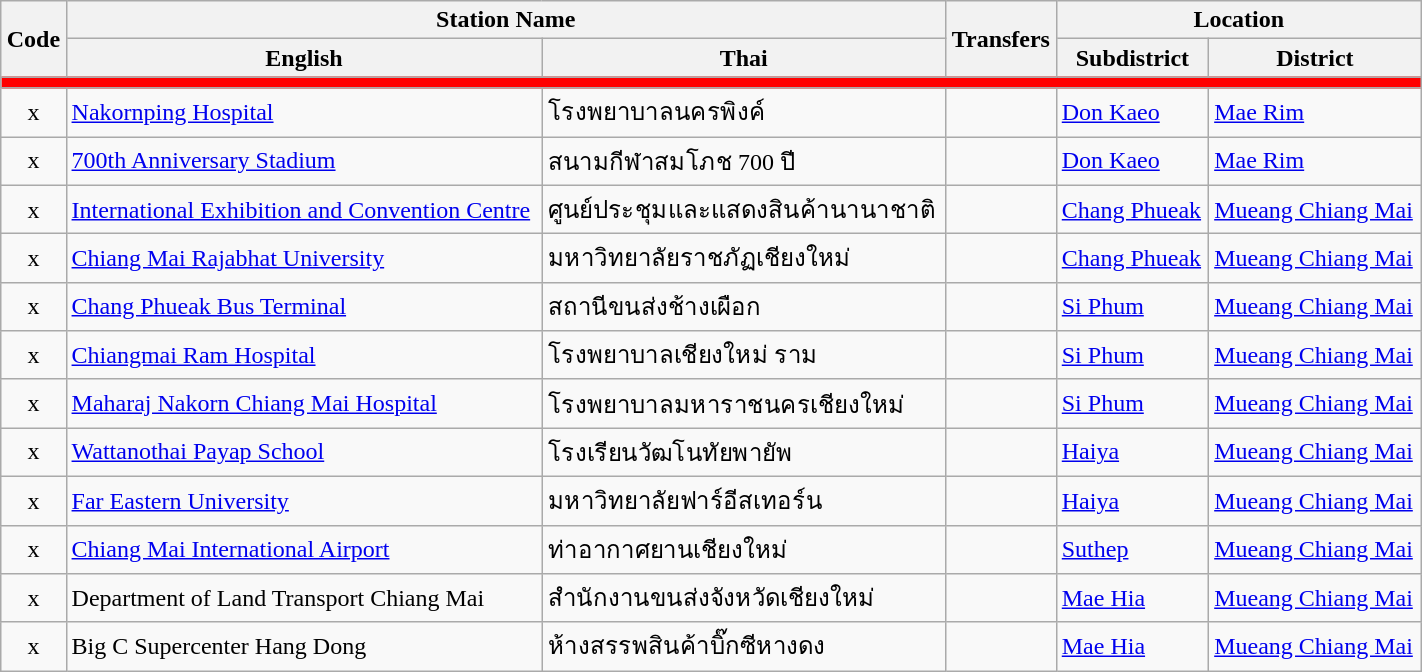<table width=75% class="wikitable">
<tr>
<th rowspan=2>Code</th>
<th colspan=2>Station Name</th>
<th rowspan=2>Transfers</th>
<th colspan=2>Location</th>
</tr>
<tr>
<th>English</th>
<th>Thai</th>
<th>Subdistrict</th>
<th>District</th>
</tr>
<tr style = "background:red ; height: 2pt">
<td colspan = "6"></td>
</tr>
<tr>
<td align=center>x</td>
<td><a href='#'>Nakornping Hospital</a></td>
<td>โรงพยาบาลนครพิงค์</td>
<td></td>
<td><a href='#'>Don Kaeo</a></td>
<td><a href='#'>Mae Rim</a></td>
</tr>
<tr>
<td align=center>x</td>
<td><a href='#'>700th Anniversary Stadium</a></td>
<td>สนามกีฬาสมโภช 700 ปี</td>
<td></td>
<td><a href='#'>Don Kaeo</a></td>
<td><a href='#'>Mae Rim</a></td>
</tr>
<tr>
<td align=center>x</td>
<td><a href='#'>International Exhibition and Convention Centre</a></td>
<td>ศูนย์ประชุมและแสดงสินค้านานาชาติ</td>
<td></td>
<td><a href='#'>Chang Phueak</a></td>
<td><a href='#'>Mueang Chiang Mai</a></td>
</tr>
<tr>
<td align=center>x</td>
<td><a href='#'>Chiang Mai Rajabhat University</a></td>
<td>มหาวิทยาลัยราชภัฏเชียงใหม่</td>
<td></td>
<td><a href='#'>Chang Phueak</a></td>
<td><a href='#'>Mueang Chiang Mai</a></td>
</tr>
<tr>
<td align=center>x</td>
<td><a href='#'>Chang Phueak Bus Terminal</a></td>
<td>สถานีขนส่งช้างเผือก</td>
<td></td>
<td><a href='#'>Si Phum</a></td>
<td><a href='#'>Mueang Chiang Mai</a></td>
</tr>
<tr>
<td align=center>x</td>
<td><a href='#'>Chiangmai Ram Hospital</a></td>
<td>โรงพยาบาลเชียงใหม่ ราม</td>
<td></td>
<td><a href='#'>Si Phum</a></td>
<td><a href='#'>Mueang Chiang Mai</a></td>
</tr>
<tr>
<td align=center>x</td>
<td><a href='#'>Maharaj Nakorn Chiang Mai Hospital</a></td>
<td>โรงพยาบาลมหาราชนครเชียงใหม่</td>
<td></td>
<td><a href='#'>Si Phum</a></td>
<td><a href='#'>Mueang Chiang Mai</a></td>
</tr>
<tr>
<td align=center>x</td>
<td><a href='#'>Wattanothai Payap School</a></td>
<td>โรงเรียนวัฒโนทัยพายัพ</td>
<td></td>
<td><a href='#'>Haiya</a></td>
<td><a href='#'>Mueang Chiang Mai</a></td>
</tr>
<tr>
<td align=center>x</td>
<td><a href='#'>Far Eastern University</a></td>
<td>มหาวิทยาลัยฟาร์อีสเทอร์น</td>
<td></td>
<td><a href='#'>Haiya</a></td>
<td><a href='#'>Mueang Chiang Mai</a></td>
</tr>
<tr>
<td align=center>x</td>
<td><a href='#'>Chiang Mai International Airport</a></td>
<td>ท่าอากาศยานเชียงใหม่</td>
<td></td>
<td><a href='#'>Suthep</a></td>
<td><a href='#'>Mueang Chiang Mai</a></td>
</tr>
<tr>
<td align=center>x</td>
<td>Department of Land Transport Chiang Mai</td>
<td>สำนักงานขนส่งจังหวัดเชียงใหม่</td>
<td></td>
<td><a href='#'>Mae Hia</a></td>
<td><a href='#'>Mueang Chiang Mai</a></td>
</tr>
<tr>
<td align=center>x</td>
<td>Big C Supercenter Hang Dong</td>
<td>ห้างสรรพสินค้าบิ๊กซีหางดง</td>
<td></td>
<td><a href='#'>Mae Hia</a></td>
<td><a href='#'>Mueang Chiang Mai</a></td>
</tr>
</table>
